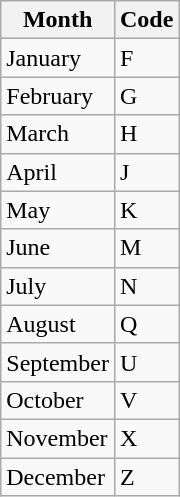<table class="wikitable">
<tr>
<th>Month</th>
<th>Code</th>
</tr>
<tr>
<td>January</td>
<td>F</td>
</tr>
<tr>
<td>February</td>
<td>G</td>
</tr>
<tr>
<td>March</td>
<td>H</td>
</tr>
<tr>
<td>April</td>
<td>J</td>
</tr>
<tr>
<td>May</td>
<td>K</td>
</tr>
<tr>
<td>June</td>
<td>M</td>
</tr>
<tr>
<td>July</td>
<td>N</td>
</tr>
<tr>
<td>August</td>
<td>Q</td>
</tr>
<tr>
<td>September</td>
<td>U</td>
</tr>
<tr>
<td>October</td>
<td>V</td>
</tr>
<tr>
<td>November</td>
<td>X</td>
</tr>
<tr>
<td>December</td>
<td>Z</td>
</tr>
</table>
